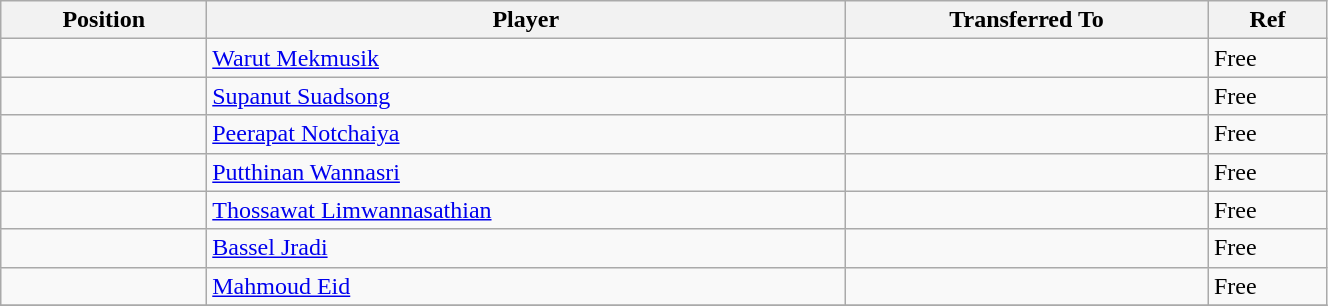<table class="wikitable sortable" style="width:70%; text-align:center; font-size:100%; text-align:left;">
<tr>
<th>Position</th>
<th>Player</th>
<th>Transferred To</th>
<th>Ref</th>
</tr>
<tr>
<td></td>
<td> <a href='#'>Warut Mekmusik</a></td>
<td></td>
<td>Free   </td>
</tr>
<tr>
<td></td>
<td> <a href='#'>Supanut Suadsong</a></td>
<td></td>
<td>Free </td>
</tr>
<tr>
<td></td>
<td> <a href='#'>Peerapat Notchaiya</a></td>
<td></td>
<td>Free </td>
</tr>
<tr>
<td></td>
<td> <a href='#'>Putthinan Wannasri</a></td>
<td></td>
<td>Free </td>
</tr>
<tr>
<td></td>
<td> <a href='#'>Thossawat Limwannasathian</a></td>
<td></td>
<td>Free </td>
</tr>
<tr>
<td></td>
<td> <a href='#'>Bassel Jradi</a></td>
<td></td>
<td>Free </td>
</tr>
<tr>
<td></td>
<td> <a href='#'>Mahmoud Eid</a></td>
<td></td>
<td>Free </td>
</tr>
<tr>
</tr>
</table>
